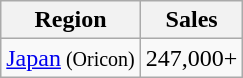<table class="wikitable" style="text-align:center;">
<tr>
<th>Region</th>
<th>Sales</th>
</tr>
<tr>
<td align="left"><a href='#'>Japan</a><small> (Oricon)</small></td>
<td>247,000+</td>
</tr>
</table>
